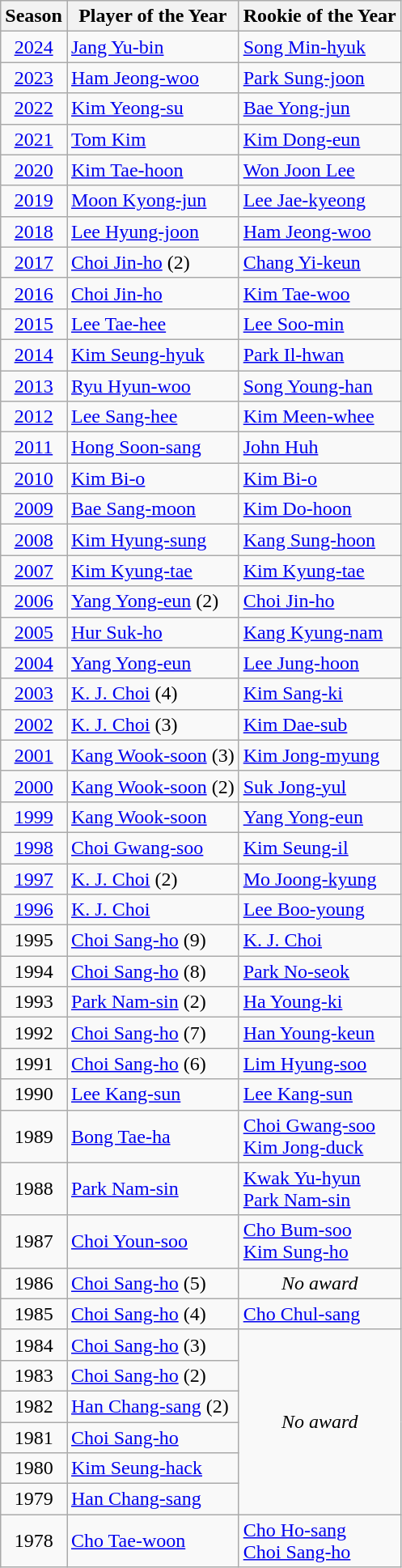<table class="wikitable">
<tr>
<th>Season</th>
<th>Player of the Year</th>
<th>Rookie of the Year</th>
</tr>
<tr>
<td align=center><a href='#'>2024</a></td>
<td> <a href='#'>Jang Yu-bin</a></td>
<td> <a href='#'>Song Min-hyuk</a></td>
</tr>
<tr>
<td align=center><a href='#'>2023</a></td>
<td> <a href='#'>Ham Jeong-woo</a></td>
<td> <a href='#'>Park Sung-joon</a></td>
</tr>
<tr>
<td align=center><a href='#'>2022</a></td>
<td> <a href='#'>Kim Yeong-su</a></td>
<td> <a href='#'>Bae Yong-jun</a></td>
</tr>
<tr>
<td align=center><a href='#'>2021</a></td>
<td> <a href='#'>Tom Kim</a></td>
<td> <a href='#'>Kim Dong-eun</a></td>
</tr>
<tr>
<td align=center><a href='#'>2020</a></td>
<td> <a href='#'>Kim Tae-hoon</a></td>
<td> <a href='#'>Won Joon Lee</a></td>
</tr>
<tr>
<td align=center><a href='#'>2019</a></td>
<td> <a href='#'>Moon Kyong-jun</a></td>
<td> <a href='#'>Lee Jae-kyeong</a></td>
</tr>
<tr>
<td align=center><a href='#'>2018</a></td>
<td> <a href='#'>Lee Hyung-joon</a></td>
<td> <a href='#'>Ham Jeong-woo</a></td>
</tr>
<tr>
<td align=center><a href='#'>2017</a></td>
<td> <a href='#'>Choi Jin-ho</a> (2)</td>
<td> <a href='#'>Chang Yi-keun</a></td>
</tr>
<tr>
<td align=center><a href='#'>2016</a></td>
<td> <a href='#'>Choi Jin-ho</a></td>
<td> <a href='#'>Kim Tae-woo</a></td>
</tr>
<tr>
<td align=center><a href='#'>2015</a></td>
<td> <a href='#'>Lee Tae-hee</a></td>
<td> <a href='#'>Lee Soo-min</a></td>
</tr>
<tr>
<td align=center><a href='#'>2014</a></td>
<td> <a href='#'>Kim Seung-hyuk</a></td>
<td> <a href='#'>Park Il-hwan</a></td>
</tr>
<tr>
<td align=center><a href='#'>2013</a></td>
<td> <a href='#'>Ryu Hyun-woo</a></td>
<td> <a href='#'>Song Young-han</a></td>
</tr>
<tr>
<td align=center><a href='#'>2012</a></td>
<td> <a href='#'>Lee Sang-hee</a></td>
<td> <a href='#'>Kim Meen-whee</a></td>
</tr>
<tr>
<td align=center><a href='#'>2011</a></td>
<td> <a href='#'>Hong Soon-sang</a></td>
<td> <a href='#'>John Huh</a></td>
</tr>
<tr>
<td align=center><a href='#'>2010</a></td>
<td> <a href='#'>Kim Bi-o</a></td>
<td> <a href='#'>Kim Bi-o</a></td>
</tr>
<tr>
<td align=center><a href='#'>2009</a></td>
<td> <a href='#'>Bae Sang-moon</a></td>
<td> <a href='#'>Kim Do-hoon</a></td>
</tr>
<tr>
<td align=center><a href='#'>2008</a></td>
<td> <a href='#'>Kim Hyung-sung</a></td>
<td> <a href='#'>Kang Sung-hoon</a></td>
</tr>
<tr>
<td align=center><a href='#'>2007</a></td>
<td> <a href='#'>Kim Kyung-tae</a></td>
<td> <a href='#'>Kim Kyung-tae</a></td>
</tr>
<tr>
<td align=center><a href='#'>2006</a></td>
<td> <a href='#'>Yang Yong-eun</a> (2)</td>
<td> <a href='#'>Choi Jin-ho</a></td>
</tr>
<tr>
<td align=center><a href='#'>2005</a></td>
<td> <a href='#'>Hur Suk-ho</a></td>
<td> <a href='#'>Kang Kyung-nam</a></td>
</tr>
<tr>
<td align=center><a href='#'>2004</a></td>
<td> <a href='#'>Yang Yong-eun</a></td>
<td> <a href='#'>Lee Jung-hoon</a></td>
</tr>
<tr>
<td align=center><a href='#'>2003</a></td>
<td> <a href='#'>K. J. Choi</a> (4)</td>
<td> <a href='#'>Kim Sang-ki</a></td>
</tr>
<tr>
<td align=center><a href='#'>2002</a></td>
<td> <a href='#'>K. J. Choi</a> (3)</td>
<td> <a href='#'>Kim Dae-sub</a></td>
</tr>
<tr>
<td align=center><a href='#'>2001</a></td>
<td> <a href='#'>Kang Wook-soon</a> (3)</td>
<td> <a href='#'>Kim Jong-myung</a></td>
</tr>
<tr>
<td align=center><a href='#'>2000</a></td>
<td> <a href='#'>Kang Wook-soon</a> (2)</td>
<td> <a href='#'>Suk Jong-yul</a></td>
</tr>
<tr>
<td align=center><a href='#'>1999</a></td>
<td> <a href='#'>Kang Wook-soon</a></td>
<td> <a href='#'>Yang Yong-eun</a></td>
</tr>
<tr>
<td align=center><a href='#'>1998</a></td>
<td> <a href='#'>Choi Gwang-soo</a></td>
<td> <a href='#'>Kim Seung-il</a></td>
</tr>
<tr>
<td align=center><a href='#'>1997</a></td>
<td> <a href='#'>K. J. Choi</a> (2)</td>
<td> <a href='#'>Mo Joong-kyung</a></td>
</tr>
<tr>
<td align=center><a href='#'>1996</a></td>
<td> <a href='#'>K. J. Choi</a></td>
<td> <a href='#'>Lee Boo-young</a></td>
</tr>
<tr>
<td align=center>1995</td>
<td> <a href='#'>Choi Sang-ho</a> (9)</td>
<td> <a href='#'>K. J. Choi</a></td>
</tr>
<tr>
<td align=center>1994</td>
<td> <a href='#'>Choi Sang-ho</a> (8)</td>
<td> <a href='#'>Park No-seok</a></td>
</tr>
<tr>
<td align=center>1993</td>
<td> <a href='#'>Park Nam-sin</a> (2)</td>
<td> <a href='#'>Ha Young-ki</a></td>
</tr>
<tr>
<td align=center>1992</td>
<td> <a href='#'>Choi Sang-ho</a> (7)</td>
<td> <a href='#'>Han Young-keun</a></td>
</tr>
<tr>
<td align=center>1991</td>
<td> <a href='#'>Choi Sang-ho</a> (6)</td>
<td> <a href='#'>Lim Hyung-soo</a></td>
</tr>
<tr>
<td align=center>1990</td>
<td> <a href='#'>Lee Kang-sun</a></td>
<td> <a href='#'>Lee Kang-sun</a></td>
</tr>
<tr>
<td align=center>1989</td>
<td> <a href='#'>Bong Tae-ha</a></td>
<td> <a href='#'>Choi Gwang-soo</a><br> <a href='#'>Kim Jong-duck</a></td>
</tr>
<tr>
<td align=center>1988</td>
<td> <a href='#'>Park Nam-sin</a></td>
<td> <a href='#'>Kwak Yu-hyun</a><br> <a href='#'>Park Nam-sin</a></td>
</tr>
<tr>
<td align=center>1987</td>
<td> <a href='#'>Choi Youn-soo</a></td>
<td> <a href='#'>Cho Bum-soo</a><br> <a href='#'>Kim Sung-ho</a></td>
</tr>
<tr>
<td align=center>1986</td>
<td> <a href='#'>Choi Sang-ho</a> (5)</td>
<td align=center><em>No award</em></td>
</tr>
<tr>
<td align=center>1985</td>
<td> <a href='#'>Choi Sang-ho</a> (4)</td>
<td> <a href='#'>Cho Chul-sang</a></td>
</tr>
<tr>
<td align=center>1984</td>
<td> <a href='#'>Choi Sang-ho</a> (3)</td>
<td align=center rowspan=6><em>No award</em></td>
</tr>
<tr>
<td align=center>1983</td>
<td> <a href='#'>Choi Sang-ho</a> (2)</td>
</tr>
<tr>
<td align=center>1982</td>
<td> <a href='#'>Han Chang-sang</a> (2)</td>
</tr>
<tr>
<td align=center>1981</td>
<td> <a href='#'>Choi Sang-ho</a></td>
</tr>
<tr>
<td align=center>1980</td>
<td> <a href='#'>Kim Seung-hack</a></td>
</tr>
<tr>
<td align=center>1979</td>
<td> <a href='#'>Han Chang-sang</a></td>
</tr>
<tr>
<td align=center>1978</td>
<td> <a href='#'>Cho Tae-woon</a></td>
<td> <a href='#'>Cho Ho-sang</a><br> <a href='#'>Choi Sang-ho</a></td>
</tr>
</table>
